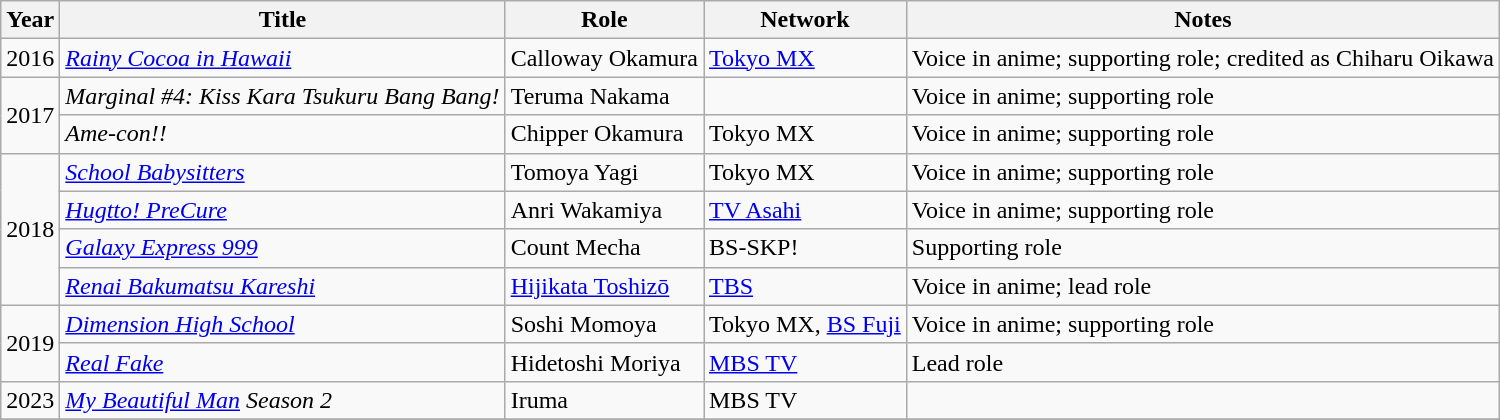<table class="wikitable sortable">
<tr>
<th>Year</th>
<th>Title</th>
<th>Role</th>
<th>Network</th>
<th class="unsortable">Notes</th>
</tr>
<tr>
<td>2016</td>
<td><em><a href='#'>Rainy Cocoa in Hawaii</a></em></td>
<td>Calloway Okamura</td>
<td><a href='#'>Tokyo MX</a></td>
<td>Voice in anime; supporting role; credited as Chiharu Oikawa</td>
</tr>
<tr>
<td rowspan="2">2017</td>
<td><em>Marginal #4: Kiss Kara Tsukuru Bang Bang!</em></td>
<td>Teruma Nakama</td>
<td></td>
<td>Voice in anime; supporting role</td>
</tr>
<tr>
<td><em>Ame-con!!</em></td>
<td>Chipper Okamura</td>
<td>Tokyo MX</td>
<td>Voice in anime; supporting role</td>
</tr>
<tr>
<td rowspan="4">2018</td>
<td><em><a href='#'>School Babysitters</a></em></td>
<td>Tomoya Yagi</td>
<td>Tokyo MX</td>
<td>Voice in anime; supporting role</td>
</tr>
<tr>
<td><em><a href='#'>Hugtto! PreCure</a></em></td>
<td>Anri Wakamiya</td>
<td><a href='#'>TV Asahi</a></td>
<td>Voice in anime; supporting role</td>
</tr>
<tr>
<td><em><a href='#'>Galaxy Express 999</a></em></td>
<td>Count Mecha</td>
<td>BS-SKP!</td>
<td>Supporting role</td>
</tr>
<tr>
<td><em><a href='#'>Renai Bakumatsu Kareshi</a></em></td>
<td><a href='#'>Hijikata Toshizō</a></td>
<td><a href='#'>TBS</a></td>
<td>Voice in anime; lead role</td>
</tr>
<tr>
<td rowspan="2">2019</td>
<td><em><a href='#'>Dimension High School</a></em></td>
<td>Soshi Momoya</td>
<td>Tokyo MX, <a href='#'>BS Fuji</a></td>
<td>Voice in anime; supporting role</td>
</tr>
<tr>
<td><em><a href='#'>Real Fake</a></em></td>
<td>Hidetoshi Moriya</td>
<td><a href='#'>MBS TV</a></td>
<td>Lead role</td>
</tr>
<tr>
<td>2023</td>
<td><em><a href='#'>My Beautiful Man</a> Season 2</em></td>
<td>Iruma</td>
<td>MBS TV</td>
<td></td>
</tr>
<tr>
</tr>
</table>
